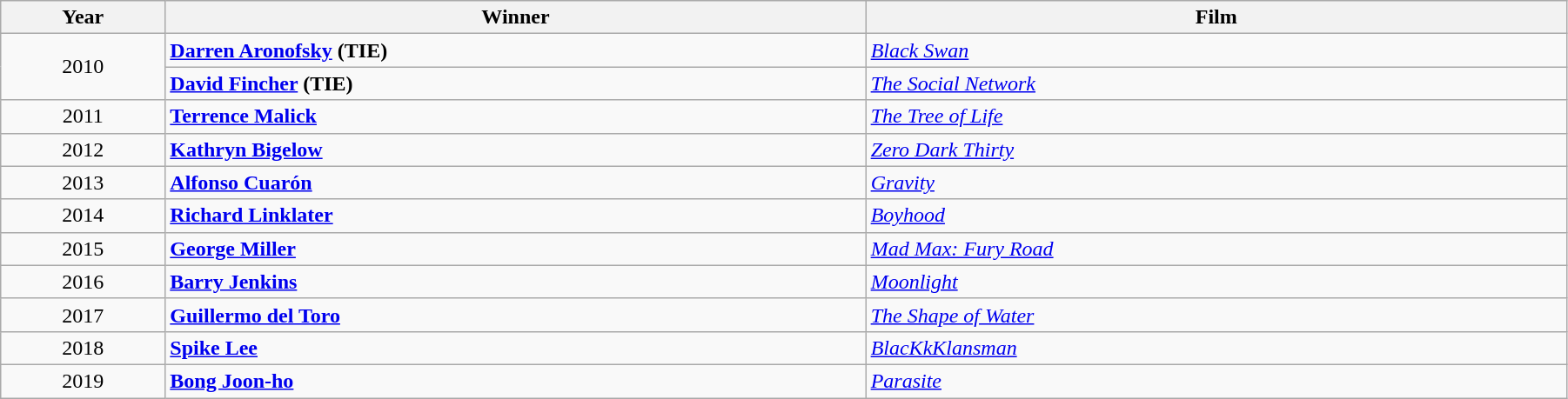<table class="wikitable" width="95%" cellpadding="5">
<tr>
<th width="100">Year</th>
<th width="450">Winner</th>
<th width="450">Film</th>
</tr>
<tr>
<td rowspan="2" style="text-align:center;">2010</td>
<td><strong><a href='#'>Darren Aronofsky</a> (TIE)</strong></td>
<td><em><a href='#'>Black Swan</a></em></td>
</tr>
<tr>
<td><strong><a href='#'>David Fincher</a> (TIE)</strong></td>
<td><em><a href='#'>The Social Network</a></em></td>
</tr>
<tr>
<td style="text-align:center;">2011</td>
<td><strong><a href='#'>Terrence Malick</a></strong></td>
<td><em><a href='#'>The Tree of Life</a></em></td>
</tr>
<tr>
<td style="text-align:center;">2012</td>
<td><strong><a href='#'>Kathryn Bigelow</a></strong></td>
<td><em><a href='#'>Zero Dark Thirty</a></em></td>
</tr>
<tr>
<td style="text-align:center;">2013</td>
<td><strong><a href='#'>Alfonso Cuarón</a></strong></td>
<td><em><a href='#'>Gravity</a></em></td>
</tr>
<tr>
<td style="text-align:center;">2014</td>
<td><strong><a href='#'>Richard Linklater</a></strong></td>
<td><em><a href='#'>Boyhood</a></em></td>
</tr>
<tr>
<td style="text-align:center;">2015</td>
<td><strong><a href='#'>George Miller</a></strong></td>
<td><em><a href='#'>Mad Max: Fury Road</a></em></td>
</tr>
<tr>
<td style="text-align:center;">2016</td>
<td><strong><a href='#'>Barry Jenkins</a></strong></td>
<td><em><a href='#'>Moonlight</a></em></td>
</tr>
<tr>
<td style="text-align:center;">2017</td>
<td><strong><a href='#'>Guillermo del Toro</a></strong></td>
<td><em><a href='#'>The Shape of Water</a></em></td>
</tr>
<tr>
<td style="text-align:center;">2018</td>
<td><strong><a href='#'>Spike Lee</a></strong></td>
<td><em><a href='#'>BlacKkKlansman</a></em></td>
</tr>
<tr>
<td style="text-align:center;">2019</td>
<td><strong><a href='#'>Bong Joon-ho</a></strong></td>
<td><em><a href='#'>Parasite</a></em></td>
</tr>
</table>
